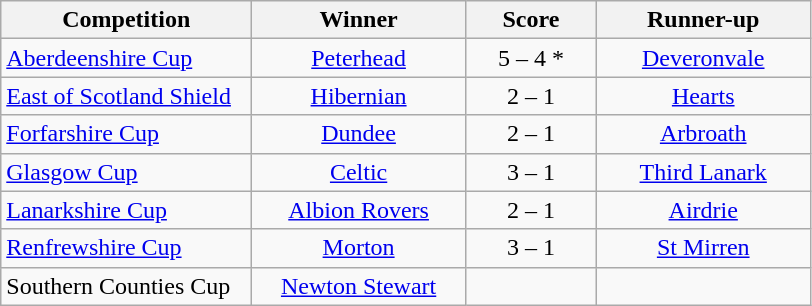<table class="wikitable" style="text-align: center;">
<tr>
<th width=160>Competition</th>
<th width=135>Winner</th>
<th width=80>Score</th>
<th width=135>Runner-up</th>
</tr>
<tr>
<td align=left><a href='#'>Aberdeenshire Cup</a></td>
<td><a href='#'>Peterhead</a></td>
<td>5 – 4 *</td>
<td><a href='#'>Deveronvale</a></td>
</tr>
<tr>
<td align=left><a href='#'>East of Scotland Shield</a></td>
<td><a href='#'>Hibernian</a></td>
<td>2 – 1</td>
<td><a href='#'>Hearts</a></td>
</tr>
<tr>
<td align=left><a href='#'>Forfarshire Cup</a></td>
<td><a href='#'>Dundee</a></td>
<td>2 – 1 </td>
<td><a href='#'>Arbroath</a></td>
</tr>
<tr>
<td align=left><a href='#'>Glasgow Cup</a></td>
<td><a href='#'>Celtic</a></td>
<td>3 – 1</td>
<td><a href='#'>Third Lanark</a></td>
</tr>
<tr>
<td align=left><a href='#'>Lanarkshire Cup</a></td>
<td><a href='#'>Albion Rovers</a></td>
<td>2 – 1</td>
<td><a href='#'>Airdrie</a></td>
</tr>
<tr>
<td align=left><a href='#'>Renfrewshire Cup</a></td>
<td><a href='#'>Morton</a></td>
<td>3 – 1</td>
<td><a href='#'>St Mirren</a></td>
</tr>
<tr>
<td align=left>Southern Counties Cup</td>
<td><a href='#'>Newton Stewart</a></td>
<td></td>
<td></td>
</tr>
</table>
